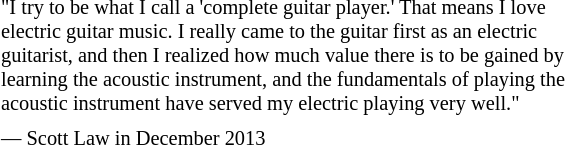<table class="toccolours" style="float: right; margin-left: 1em; margin-right: 0em; font-size: 85%; background:offwhite; color:black; width:30em; max-width: 40%;" cellspacing="5">
<tr>
<td style="text-align: left;">"I try to be what I call a 'complete guitar player.' That means I love electric guitar music. I really came to the guitar first as an electric guitarist, and then I realized how much value there is to be gained by learning the acoustic instrument, and the fundamentals of playing the acoustic instrument have served my electric playing very well."</td>
</tr>
<tr>
<td style="text-align: left;">— Scott Law in December 2013</td>
</tr>
</table>
